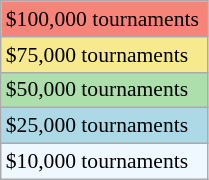<table class="wikitable" style="font-size:90%;" width=11%>
<tr style="background:#f88379;">
<td>$100,000 tournaments</td>
</tr>
<tr style="background:#f7e98e;">
<td>$75,000 tournaments</td>
</tr>
<tr style="background:#addfad;">
<td>$50,000 tournaments</td>
</tr>
<tr style="background:lightblue;">
<td>$25,000 tournaments</td>
</tr>
<tr style="background:#f0f8ff;">
<td>$10,000 tournaments</td>
</tr>
</table>
